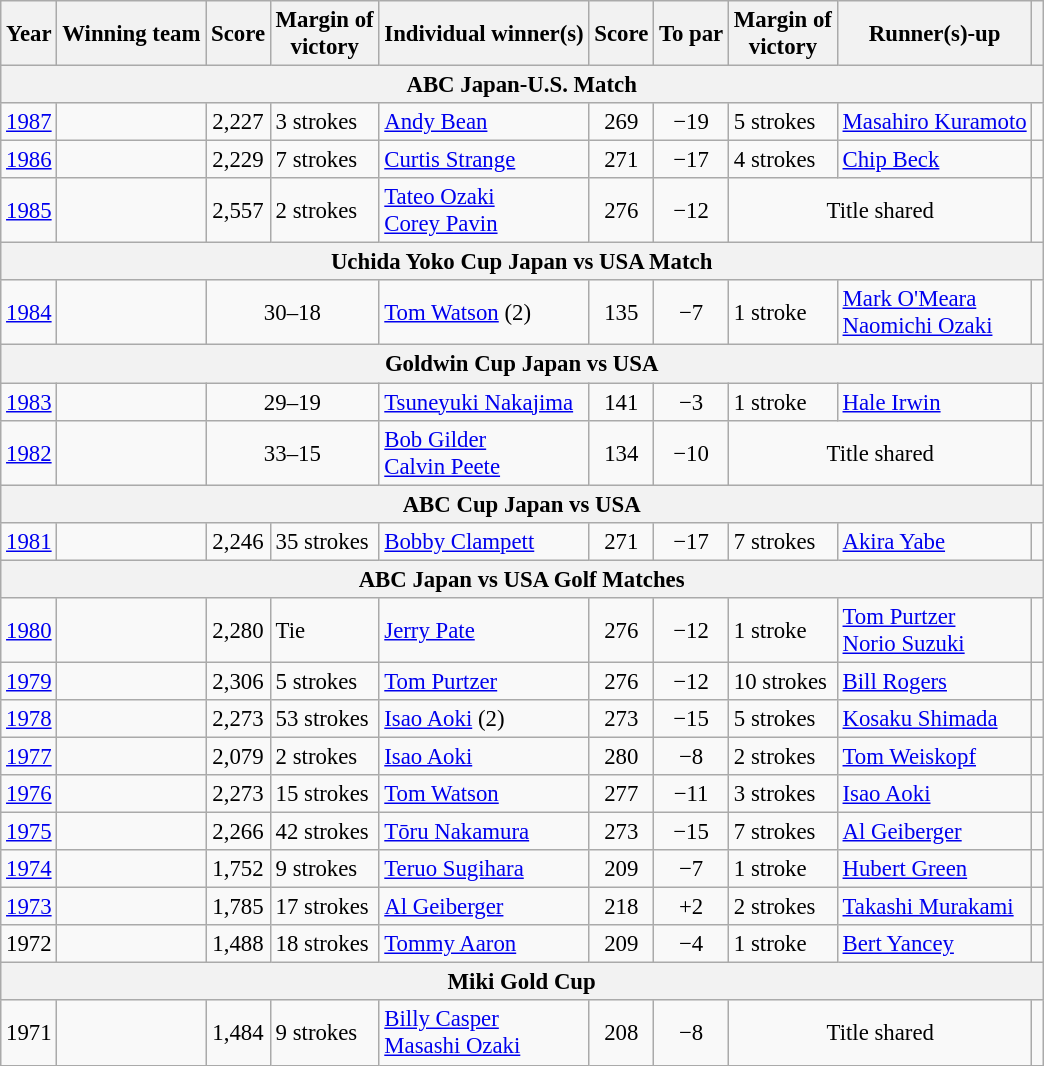<table class=wikitable style="font-size:95%">
<tr>
<th>Year</th>
<th>Winning team</th>
<th>Score</th>
<th>Margin of<br>victory</th>
<th>Individual winner(s)</th>
<th>Score</th>
<th>To par</th>
<th>Margin of<br>victory</th>
<th>Runner(s)-up</th>
<th></th>
</tr>
<tr>
<th colspan=10>ABC Japan-U.S. Match</th>
</tr>
<tr>
<td><a href='#'>1987</a></td>
<td></td>
<td align=center>2,227</td>
<td>3 strokes</td>
<td> <a href='#'>Andy Bean</a></td>
<td align=center>269</td>
<td align=center>−19</td>
<td>5 strokes</td>
<td> <a href='#'>Masahiro Kuramoto</a></td>
<td></td>
</tr>
<tr>
<td><a href='#'>1986</a></td>
<td></td>
<td align=center>2,229</td>
<td>7 strokes</td>
<td> <a href='#'>Curtis Strange</a></td>
<td align=center>271</td>
<td align=center>−17</td>
<td>4 strokes</td>
<td> <a href='#'>Chip Beck</a></td>
<td></td>
</tr>
<tr>
<td><a href='#'>1985</a></td>
<td></td>
<td align=center>2,557</td>
<td>2 strokes</td>
<td> <a href='#'>Tateo Ozaki</a><br> <a href='#'>Corey Pavin</a></td>
<td align=center>276</td>
<td align=center>−12</td>
<td colspan=2 align=center>Title shared</td>
<td></td>
</tr>
<tr>
<th colspan=10>Uchida Yoko Cup Japan vs USA Match</th>
</tr>
<tr>
<td><a href='#'>1984</a></td>
<td></td>
<td align=center colspan=2>30–18</td>
<td> <a href='#'>Tom Watson</a> (2)</td>
<td align=center>135</td>
<td align=center>−7</td>
<td>1 stroke</td>
<td> <a href='#'>Mark O'Meara</a><br> <a href='#'>Naomichi Ozaki</a></td>
<td></td>
</tr>
<tr>
<th colspan=10>Goldwin Cup Japan vs USA</th>
</tr>
<tr>
<td><a href='#'>1983</a></td>
<td></td>
<td align=center colspan=2>29–19</td>
<td> <a href='#'>Tsuneyuki Nakajima</a></td>
<td align=center>141</td>
<td align=center>−3</td>
<td>1 stroke</td>
<td> <a href='#'>Hale Irwin</a></td>
<td></td>
</tr>
<tr>
<td><a href='#'>1982</a></td>
<td></td>
<td align=center colspan=2>33–15</td>
<td> <a href='#'>Bob Gilder</a><br> <a href='#'>Calvin Peete</a></td>
<td align=center>134</td>
<td align=center>−10</td>
<td colspan=2 align=center>Title shared</td>
<td></td>
</tr>
<tr>
<th colspan=10>ABC Cup Japan vs USA</th>
</tr>
<tr>
<td><a href='#'>1981</a></td>
<td></td>
<td align=center>2,246</td>
<td>35 strokes</td>
<td> <a href='#'>Bobby Clampett</a></td>
<td align=center>271</td>
<td align=center>−17</td>
<td>7 strokes</td>
<td> <a href='#'>Akira Yabe</a></td>
<td></td>
</tr>
<tr>
<th colspan=10>ABC Japan vs USA Golf Matches</th>
</tr>
<tr>
<td><a href='#'>1980</a></td>
<td><br></td>
<td align=center>2,280</td>
<td>Tie</td>
<td> <a href='#'>Jerry Pate</a></td>
<td align=center>276</td>
<td align=center>−12</td>
<td>1 stroke</td>
<td> <a href='#'>Tom Purtzer</a><br> <a href='#'>Norio Suzuki</a></td>
<td></td>
</tr>
<tr>
<td><a href='#'>1979</a></td>
<td></td>
<td align=center>2,306</td>
<td>5 strokes</td>
<td> <a href='#'>Tom Purtzer</a></td>
<td align=center>276</td>
<td align=center>−12</td>
<td>10 strokes</td>
<td> <a href='#'>Bill Rogers</a></td>
<td></td>
</tr>
<tr>
<td><a href='#'>1978</a></td>
<td></td>
<td align=center>2,273</td>
<td>53 strokes</td>
<td> <a href='#'>Isao Aoki</a> (2)</td>
<td align=center>273</td>
<td align=center>−15</td>
<td>5 strokes</td>
<td> <a href='#'>Kosaku Shimada</a></td>
<td></td>
</tr>
<tr>
<td><a href='#'>1977</a></td>
<td></td>
<td align=center>2,079</td>
<td>2 strokes</td>
<td> <a href='#'>Isao Aoki</a></td>
<td align=center>280</td>
<td align=center>−8</td>
<td>2 strokes</td>
<td> <a href='#'>Tom Weiskopf</a></td>
<td></td>
</tr>
<tr>
<td><a href='#'>1976</a></td>
<td></td>
<td align=center>2,273</td>
<td>15 strokes</td>
<td> <a href='#'>Tom Watson</a></td>
<td align=center>277</td>
<td align=center>−11</td>
<td>3 strokes</td>
<td> <a href='#'>Isao Aoki</a></td>
<td></td>
</tr>
<tr>
<td><a href='#'>1975</a></td>
<td></td>
<td align=center>2,266</td>
<td>42 strokes</td>
<td> <a href='#'>Tōru Nakamura</a></td>
<td align=center>273</td>
<td align=center>−15</td>
<td>7 strokes</td>
<td> <a href='#'>Al Geiberger</a></td>
<td></td>
</tr>
<tr>
<td><a href='#'>1974</a></td>
<td></td>
<td align=center>1,752</td>
<td>9 strokes</td>
<td> <a href='#'>Teruo Sugihara</a></td>
<td align=center>209</td>
<td align=center>−7</td>
<td>1 stroke</td>
<td> <a href='#'>Hubert Green</a></td>
<td></td>
</tr>
<tr>
<td><a href='#'>1973</a></td>
<td></td>
<td align=center>1,785</td>
<td>17 strokes</td>
<td> <a href='#'>Al Geiberger</a></td>
<td align=center>218</td>
<td align=center>+2</td>
<td>2 strokes</td>
<td> <a href='#'>Takashi Murakami</a></td>
<td></td>
</tr>
<tr>
<td>1972</td>
<td></td>
<td align=center>1,488</td>
<td>18 strokes</td>
<td> <a href='#'>Tommy Aaron</a></td>
<td align=center>209</td>
<td align=center>−4</td>
<td>1 stroke</td>
<td> <a href='#'>Bert Yancey</a></td>
<td></td>
</tr>
<tr>
<th colspan=10>Miki Gold Cup</th>
</tr>
<tr>
<td>1971</td>
<td></td>
<td align=center>1,484</td>
<td>9 strokes</td>
<td> <a href='#'>Billy Casper</a><br> <a href='#'>Masashi Ozaki</a></td>
<td align=center>208</td>
<td align=center>−8</td>
<td colspan=2 align=center>Title shared</td>
<td></td>
</tr>
</table>
